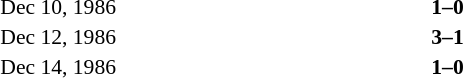<table width=100% cellspacing=1 style=font-size:90%>
<tr>
<th width=120></th>
<th width=180></th>
<th width=70></th>
<th width=180></th>
<th></th>
</tr>
<tr>
<td align=right>Dec 10, 1986</td>
<td align=right><strong></strong></td>
<td align=center><strong>1–0</strong></td>
<td><strong></strong></td>
</tr>
<tr>
<td align=right>Dec 12, 1986</td>
<td align=right><strong></strong></td>
<td align=center><strong>3–1</strong></td>
<td><strong></strong></td>
</tr>
<tr>
<td align=right>Dec 14, 1986</td>
<td align=right><strong></strong></td>
<td align=center><strong>1–0</strong></td>
<td><strong></strong></td>
</tr>
</table>
